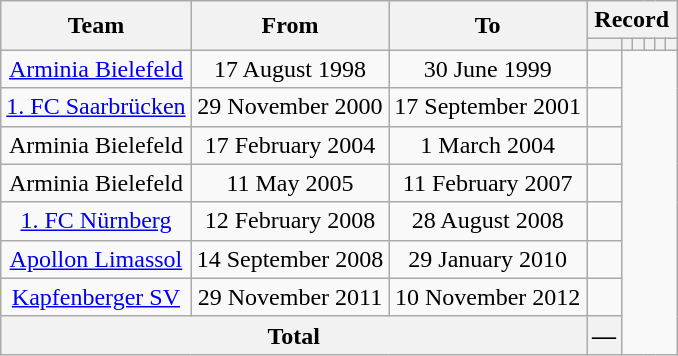<table class="wikitable" style="text-align: center">
<tr>
<th rowspan="2">Team</th>
<th rowspan="2">From</th>
<th rowspan="2">To</th>
<th colspan="6">Record</th>
</tr>
<tr>
<th></th>
<th></th>
<th></th>
<th></th>
<th></th>
<th></th>
</tr>
<tr>
<td><a href='#'>Arminia Bielefeld</a></td>
<td>17 August 1998</td>
<td>30 June 1999<br></td>
<td></td>
</tr>
<tr>
<td><a href='#'>1. FC Saarbrücken</a></td>
<td>29 November 2000</td>
<td>17 September 2001<br></td>
<td></td>
</tr>
<tr>
<td>Arminia Bielefeld</td>
<td>17 February 2004</td>
<td>1 March 2004<br></td>
<td></td>
</tr>
<tr>
<td>Arminia Bielefeld</td>
<td>11 May 2005</td>
<td>11 February 2007<br></td>
<td></td>
</tr>
<tr>
<td><a href='#'>1. FC Nürnberg</a></td>
<td>12 February 2008</td>
<td>28 August 2008<br></td>
<td></td>
</tr>
<tr>
<td><a href='#'>Apollon Limassol</a></td>
<td>14 September 2008</td>
<td>29 January 2010<br></td>
<td></td>
</tr>
<tr>
<td><a href='#'>Kapfenberger SV</a></td>
<td>29 November 2011</td>
<td>10 November 2012<br></td>
<td></td>
</tr>
<tr>
<th colspan="3">Total<br></th>
<th>—</th>
</tr>
</table>
